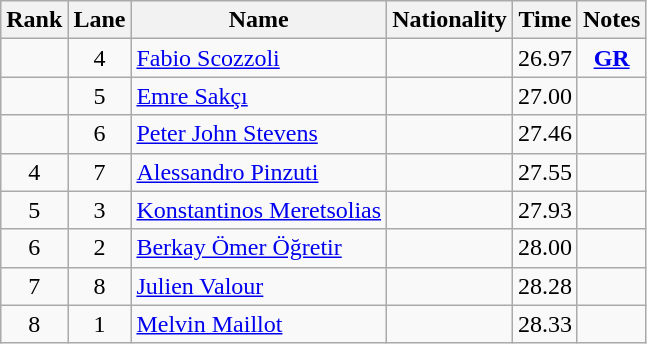<table class="wikitable sortable" style="text-align:center">
<tr>
<th>Rank</th>
<th>Lane</th>
<th>Name</th>
<th>Nationality</th>
<th>Time</th>
<th>Notes</th>
</tr>
<tr>
<td></td>
<td>4</td>
<td align=left><a href='#'>Fabio Scozzoli</a></td>
<td align=left></td>
<td>26.97</td>
<td><strong><a href='#'>GR</a></strong></td>
</tr>
<tr>
<td></td>
<td>5</td>
<td align=left><a href='#'>Emre Sakçı</a></td>
<td align=left></td>
<td>27.00</td>
<td></td>
</tr>
<tr>
<td></td>
<td>6</td>
<td align=left><a href='#'>Peter John Stevens</a></td>
<td align=left></td>
<td>27.46</td>
<td></td>
</tr>
<tr>
<td>4</td>
<td>7</td>
<td align=left><a href='#'>Alessandro Pinzuti</a></td>
<td align=left></td>
<td>27.55</td>
<td></td>
</tr>
<tr>
<td>5</td>
<td>3</td>
<td align=left><a href='#'>Konstantinos Meretsolias</a></td>
<td align=left></td>
<td>27.93</td>
<td></td>
</tr>
<tr>
<td>6</td>
<td>2</td>
<td align=left><a href='#'>Berkay Ömer Öğretir</a></td>
<td align=left></td>
<td>28.00</td>
<td></td>
</tr>
<tr>
<td>7</td>
<td>8</td>
<td align=left><a href='#'>Julien Valour</a></td>
<td align=left></td>
<td>28.28</td>
<td></td>
</tr>
<tr>
<td>8</td>
<td>1</td>
<td align=left><a href='#'>Melvin Maillot</a></td>
<td align=left></td>
<td>28.33</td>
<td></td>
</tr>
</table>
